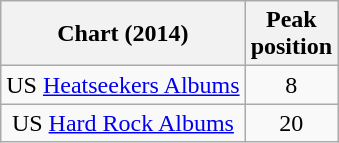<table class="wikitable" style="text-align:center;">
<tr>
<th>Chart (2014)</th>
<th>Peak<br>position</th>
</tr>
<tr>
<td scope="row">US <a href='#'>Heatseekers Albums</a></td>
<td>8</td>
</tr>
<tr>
<td scope="row">US <a href='#'>Hard Rock Albums</a></td>
<td>20</td>
</tr>
</table>
